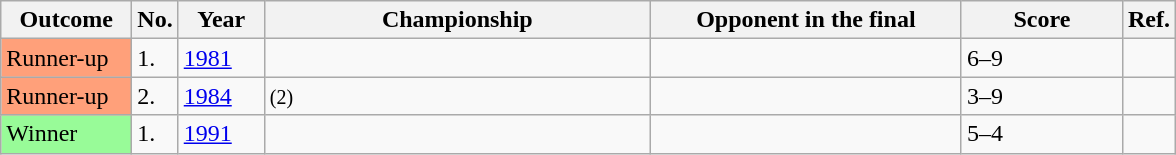<table class="sortable wikitable">
<tr>
<th width="80">Outcome</th>
<th width="20">No.</th>
<th width="50">Year</th>
<th width="250">Championship</th>
<th width="200">Opponent in the final</th>
<th width="100">Score</th>
<th width="20">Ref.</th>
</tr>
<tr>
<td style="background:#ffa07a;">Runner-up</td>
<td>1.</td>
<td><a href='#'>1981</a></td>
<td></td>
<td></td>
<td>6–9</td>
<td></td>
</tr>
<tr>
<td style="background:#ffa07a;">Runner-up</td>
<td>2.</td>
<td><a href='#'>1984</a></td>
<td> <small>(2)</small></td>
<td></td>
<td>3–9</td>
<td></td>
</tr>
<tr>
<td style="background:#98fb98;">Winner</td>
<td>1.</td>
<td><a href='#'>1991</a></td>
<td></td>
<td></td>
<td>5–4</td>
<td></td>
</tr>
</table>
